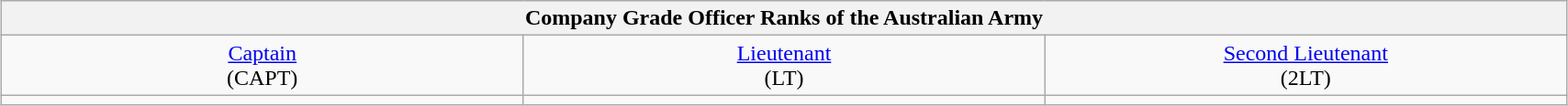<table class="wikitable"  style="margin:0.2em auto; width:90%;">
<tr>
<th colspan=3>Company Grade Officer Ranks of the Australian Army</th>
</tr>
<tr align=center>
<td width="33%"><a href='#'>Captain</a><br>(CAPT)</td>
<td width="33%"><a href='#'>Lieutenant</a><br>(LT)</td>
<td width="33%"><a href='#'>Second Lieutenant</a><br>(2LT)</td>
</tr>
<tr style="text-align:center;">
<td></td>
<td></td>
<td></td>
</tr>
</table>
